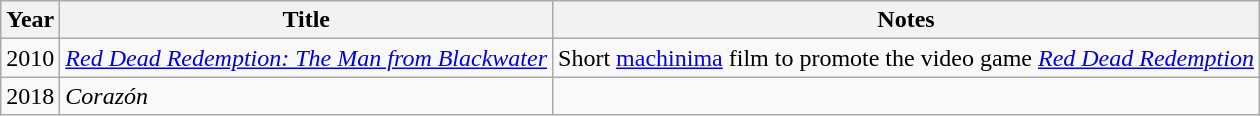<table class = "wikitable">
<tr>
<th>Year</th>
<th>Title</th>
<th>Notes</th>
</tr>
<tr>
<td>2010</td>
<td><em><a href='#'>Red Dead Redemption: The Man from Blackwater</a></em></td>
<td>Short <a href='#'>machinima</a> film to promote the video game <em><a href='#'>Red Dead Redemption</a></em></td>
</tr>
<tr>
<td>2018</td>
<td><em>Corazón</em></td>
<td></td>
</tr>
</table>
